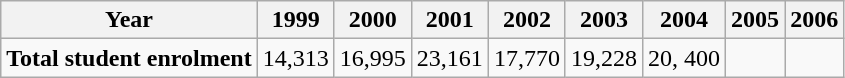<table class="wikitable" style="text-align:center; margin-right:60px">
<tr>
<th>Year</th>
<th>1999</th>
<th>2000</th>
<th>2001</th>
<th>2002</th>
<th>2003</th>
<th>2004</th>
<th>2005</th>
<th>2006</th>
</tr>
<tr>
<td><strong>Total student enrolment</strong></td>
<td>14,313</td>
<td>16,995</td>
<td>23,161</td>
<td>17,770</td>
<td>19,228</td>
<td>20, 400</td>
<td></td>
</tr>
</table>
